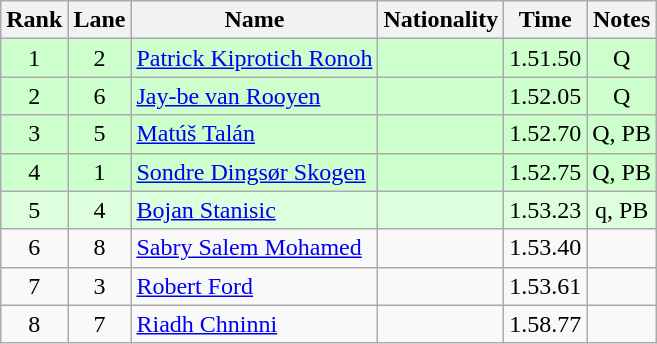<table class="wikitable sortable" style="text-align:center">
<tr>
<th>Rank</th>
<th>Lane</th>
<th>Name</th>
<th>Nationality</th>
<th>Time</th>
<th>Notes</th>
</tr>
<tr bgcolor=ccffcc>
<td>1</td>
<td>2</td>
<td align=left><a href='#'>Patrick Kiprotich Ronoh</a></td>
<td align=left></td>
<td>1.51.50</td>
<td>Q</td>
</tr>
<tr bgcolor=ccffcc>
<td>2</td>
<td>6</td>
<td align=left><a href='#'>Jay-be van Rooyen</a></td>
<td align=left></td>
<td>1.52.05</td>
<td>Q</td>
</tr>
<tr bgcolor=ccffcc>
<td>3</td>
<td>5</td>
<td align=left><a href='#'>Matúš Talán</a></td>
<td align=left></td>
<td>1.52.70</td>
<td>Q, PB</td>
</tr>
<tr bgcolor=ccffcc>
<td>4</td>
<td>1</td>
<td align=left><a href='#'>Sondre Dingsør Skogen</a></td>
<td align=left></td>
<td>1.52.75</td>
<td>Q, PB</td>
</tr>
<tr bgcolor=ddffdd>
<td>5</td>
<td>4</td>
<td align=left><a href='#'>Bojan Stanisic</a></td>
<td align=left></td>
<td>1.53.23</td>
<td>q, PB</td>
</tr>
<tr>
<td>6</td>
<td>8</td>
<td align=left><a href='#'>Sabry Salem Mohamed</a></td>
<td align=left></td>
<td>1.53.40</td>
<td></td>
</tr>
<tr>
<td>7</td>
<td>3</td>
<td align=left><a href='#'>Robert Ford</a></td>
<td align=left></td>
<td>1.53.61</td>
<td></td>
</tr>
<tr>
<td>8</td>
<td>7</td>
<td align=left><a href='#'>Riadh Chninni</a></td>
<td align=left></td>
<td>1.58.77</td>
<td></td>
</tr>
</table>
